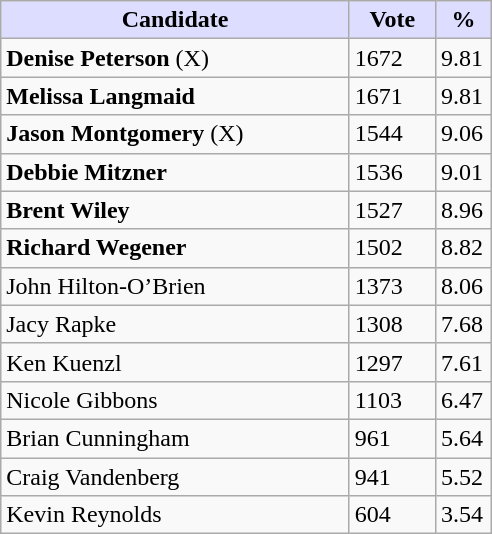<table class="wikitable">
<tr>
<th style="background:#ddf; width:225px;">Candidate</th>
<th style="background:#ddf; width:50px;">Vote</th>
<th style="background:#ddf; width:30px;">%</th>
</tr>
<tr>
<td><strong>Denise Peterson</strong> (X)</td>
<td>1672</td>
<td>9.81</td>
</tr>
<tr>
<td><strong>Melissa Langmaid</strong></td>
<td>1671</td>
<td>9.81</td>
</tr>
<tr>
<td><strong>Jason Montgomery</strong> (X)</td>
<td>1544</td>
<td>9.06</td>
</tr>
<tr>
<td><strong>Debbie Mitzner</strong></td>
<td>1536</td>
<td>9.01</td>
</tr>
<tr>
<td><strong>Brent Wiley</strong></td>
<td>1527</td>
<td>8.96</td>
</tr>
<tr>
<td><strong>Richard Wegener</strong></td>
<td>1502</td>
<td>8.82</td>
</tr>
<tr>
<td>John Hilton-O’Brien</td>
<td>1373</td>
<td>8.06</td>
</tr>
<tr>
<td>Jacy Rapke</td>
<td>1308</td>
<td>7.68</td>
</tr>
<tr>
<td>Ken Kuenzl</td>
<td>1297</td>
<td>7.61</td>
</tr>
<tr>
<td>Nicole Gibbons</td>
<td>1103</td>
<td>6.47</td>
</tr>
<tr>
<td>Brian Cunningham</td>
<td>961</td>
<td>5.64</td>
</tr>
<tr>
<td>Craig Vandenberg</td>
<td>941</td>
<td>5.52</td>
</tr>
<tr>
<td>Kevin Reynolds</td>
<td>604</td>
<td>3.54</td>
</tr>
</table>
